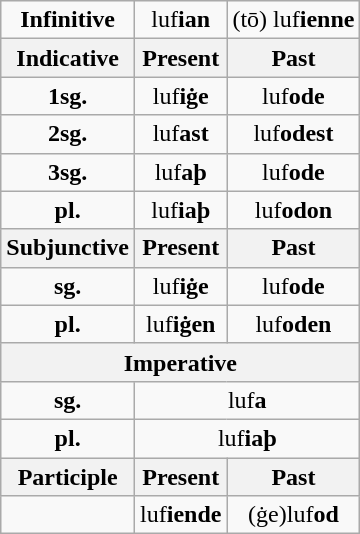<table class="wikitable" style="text-align:center">
<tr>
<td><strong>Infinitive</strong></td>
<td>luf<strong>ian</strong></td>
<td>(tō) luf<strong>ienne</strong></td>
</tr>
<tr>
<th>Indicative</th>
<th>Present</th>
<th>Past</th>
</tr>
<tr>
<td><strong>1sg.</strong></td>
<td>luf<strong>iġe</strong></td>
<td>luf<strong>ode</strong></td>
</tr>
<tr>
<td><strong>2sg.</strong></td>
<td>luf<strong>ast</strong></td>
<td>luf<strong>odest</strong></td>
</tr>
<tr>
<td><strong>3sg.</strong></td>
<td>luf<strong>aþ</strong></td>
<td>luf<strong>ode</strong></td>
</tr>
<tr>
<td><strong>pl.</strong></td>
<td>luf<strong>iaþ</strong></td>
<td>luf<strong>odon</strong></td>
</tr>
<tr>
<th>Subjunctive</th>
<th>Present</th>
<th>Past</th>
</tr>
<tr>
<td><strong>sg.</strong></td>
<td>luf<strong>iġe</strong></td>
<td>luf<strong>ode</strong></td>
</tr>
<tr>
<td><strong>pl.</strong></td>
<td>luf<strong>iġen</strong></td>
<td>luf<strong>oden</strong></td>
</tr>
<tr>
<th colspan="3">Imperative</th>
</tr>
<tr>
<td><strong>sg.</strong></td>
<td colspan="2">luf<strong>a</strong></td>
</tr>
<tr>
<td><strong>pl.</strong></td>
<td colspan="2">luf<strong>iaþ</strong></td>
</tr>
<tr>
<th>Participle</th>
<th>Present</th>
<th>Past</th>
</tr>
<tr>
<td></td>
<td>luf<strong>iende</strong></td>
<td>(ġe)luf<strong>od</strong></td>
</tr>
</table>
